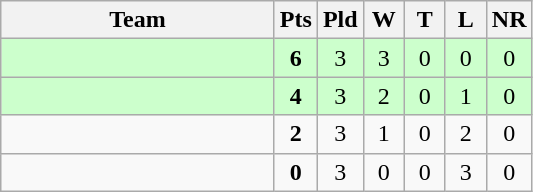<table class="wikitable" style="text-align:center;">
<tr>
<th width=175>Team</th>
<th width=20 abbr="Points">Pts</th>
<th width=20 abbr="Played">Pld</th>
<th width=20 abbr="Won">W</th>
<th width=20 abbr="Tied">T</th>
<th width=20 abbr="Lost">L</th>
<th width=20 abbr="No result">NR</th>
</tr>
<tr style="background:#ccffcc;">
<td style="text-align:left;"></td>
<td><strong>6</strong></td>
<td>3</td>
<td>3</td>
<td>0</td>
<td>0</td>
<td>0</td>
</tr>
<tr style="background:#ccffcc;">
<td style="text-align:left;"></td>
<td><strong>4</strong></td>
<td>3</td>
<td>2</td>
<td>0</td>
<td>1</td>
<td>0</td>
</tr>
<tr style="background:#f9f9f9;">
<td style="text-align:left;"></td>
<td><strong>2</strong></td>
<td>3</td>
<td>1</td>
<td>0</td>
<td>2</td>
<td>0</td>
</tr>
<tr style="background:#f9f9f9;">
<td style="text-align:left;"></td>
<td><strong>0</strong></td>
<td>3</td>
<td>0</td>
<td>0</td>
<td>3</td>
<td>0</td>
</tr>
</table>
